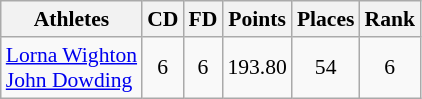<table class="wikitable" border="1" style="font-size:90%">
<tr>
<th>Athletes</th>
<th>CD</th>
<th>FD</th>
<th>Points</th>
<th>Places</th>
<th>Rank</th>
</tr>
<tr align=center>
<td align=left><a href='#'>Lorna Wighton</a><br><a href='#'>John Dowding</a></td>
<td>6</td>
<td>6</td>
<td>193.80</td>
<td>54</td>
<td>6</td>
</tr>
</table>
